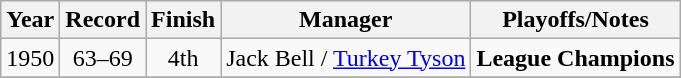<table class="wikitable" style="text-align:center">
<tr>
<th>Year</th>
<th>Record</th>
<th>Finish</th>
<th>Manager</th>
<th>Playoffs/Notes</th>
</tr>
<tr align=center>
<td>1950</td>
<td>63–69</td>
<td>4th</td>
<td>Jack Bell / <a href='#'>Turkey Tyson</a></td>
<td><strong>League Champions</strong></td>
</tr>
<tr align=center>
</tr>
</table>
